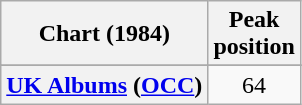<table class="wikitable sortable plainrowheaders" style="text-align:center" style="margin-top: 0; width:30%">
<tr>
<th align="center">Chart (1984)</th>
<th align="left">Peak<br>position</th>
</tr>
<tr>
</tr>
<tr>
<th scope="row"><a href='#'>UK Albums</a> (<a href='#'>OCC</a>)</th>
<td align="center">64</td>
</tr>
</table>
